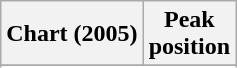<table class="wikitable sortable plainrowheaders" style="text-align:center">
<tr>
<th scope="col">Chart (2005)</th>
<th scope="col">Peak<br> position</th>
</tr>
<tr>
</tr>
<tr>
</tr>
<tr>
</tr>
</table>
